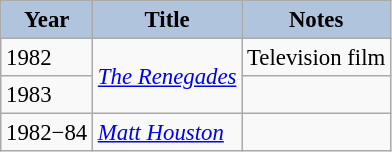<table class="wikitable" style="font-size:95%;">
<tr>
<th style="background:#B0C4DE;">Year</th>
<th style="background:#B0C4DE;">Title</th>
<th style="background:#B0C4DE;">Notes</th>
</tr>
<tr>
<td>1982</td>
<td rowspan=2><em><a href='#'>The Renegades</a></em></td>
<td>Television film</td>
</tr>
<tr>
<td>1983</td>
<td></td>
</tr>
<tr>
<td>1982−84</td>
<td><em><a href='#'>Matt Houston</a></em></td>
<td></td>
</tr>
</table>
